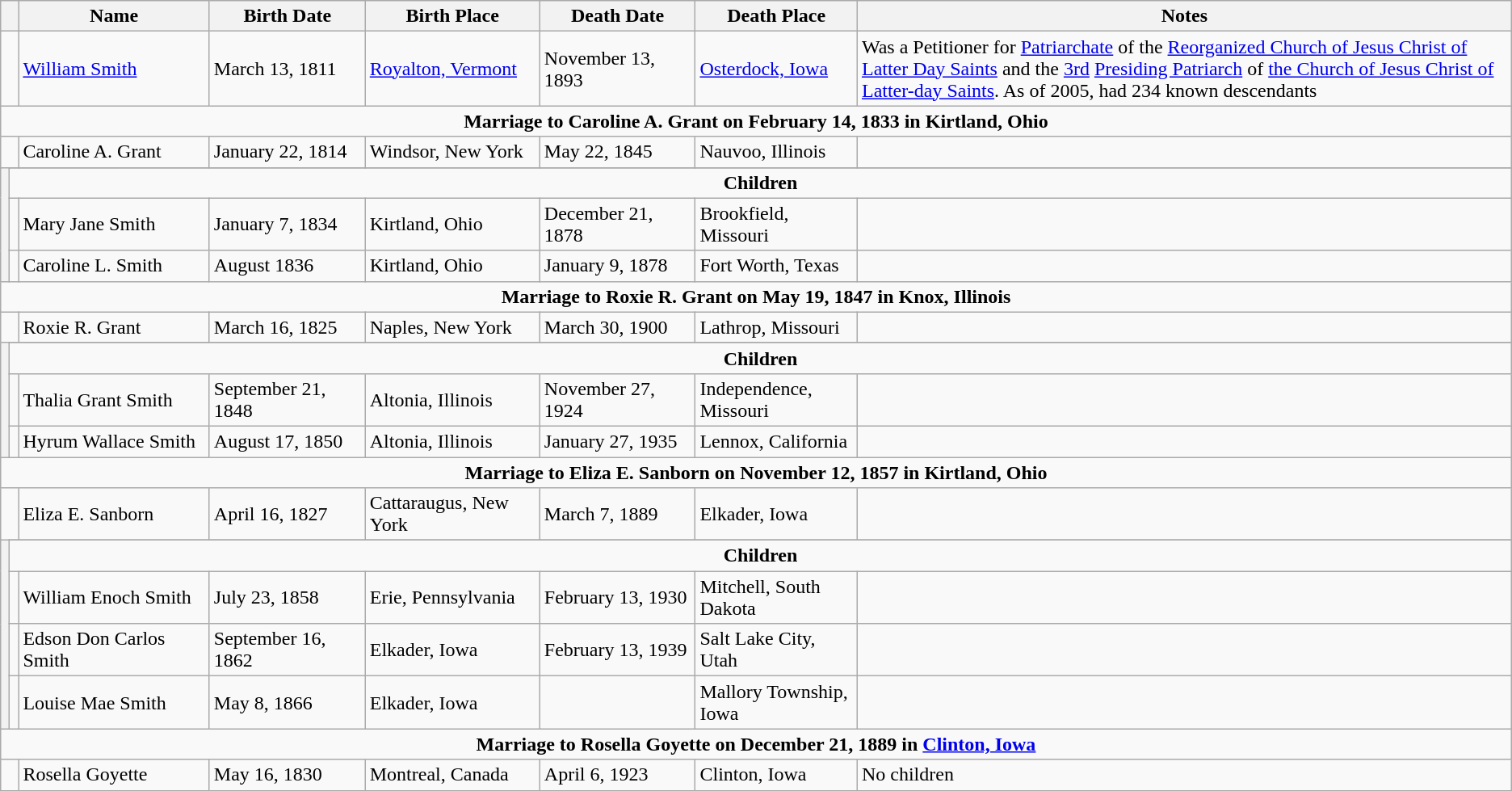<table class="wikitable">
<tr>
<th width = "75px" colspan="2"></th>
<th width = "175px">Name</th>
<th width = "135px">Birth Date</th>
<th width = "150px">Birth Place</th>
<th width = "135px">Death Date</th>
<th width = "135px">Death Place</th>
<th width = "650px">Notes</th>
</tr>
<tr>
<td colspan="2"></td>
<td><a href='#'>William Smith</a></td>
<td>March 13, 1811</td>
<td><a href='#'>Royalton, Vermont</a></td>
<td>November 13, 1893</td>
<td><a href='#'>Osterdock, Iowa</a></td>
<td>Was a Petitioner for <a href='#'>Patriarchate</a> of the <a href='#'>Reorganized Church of Jesus Christ of Latter Day Saints</a> and the <a href='#'>3rd</a> <a href='#'>Presiding Patriarch</a> of <a href='#'>the Church of Jesus Christ of Latter-day Saints</a>.  As of 2005, had 234 known descendants</td>
</tr>
<tr>
<td colspan="10" style="text-align:center;"><strong>Marriage to Caroline A. Grant on February 14, 1833 in Kirtland, Ohio</strong></td>
</tr>
<tr>
<td colspan="2"></td>
<td>Caroline A. Grant</td>
<td>January 22, 1814</td>
<td>Windsor, New York</td>
<td>May 22, 1845</td>
<td>Nauvoo, Illinois</td>
<td></td>
</tr>
<tr>
<td rowspan="4" style="background: #f2f2f2;"></td>
</tr>
<tr>
<td colspan="10" style="text-align:center;"><strong>Children</strong></td>
</tr>
<tr>
<td></td>
<td>Mary Jane Smith</td>
<td>January 7, 1834</td>
<td>Kirtland, Ohio</td>
<td>December 21, 1878</td>
<td>Brookfield, Missouri</td>
<td></td>
</tr>
<tr>
<td></td>
<td>Caroline L. Smith</td>
<td>August 1836</td>
<td>Kirtland, Ohio</td>
<td>January 9, 1878</td>
<td>Fort Worth, Texas</td>
<td></td>
</tr>
<tr>
<td colspan="10" style="text-align:center;"><strong>Marriage to  Roxie R. Grant on May 19, 1847 in Knox, Illinois</strong></td>
</tr>
<tr>
<td colspan="2"></td>
<td>Roxie R. Grant</td>
<td>March 16, 1825</td>
<td>Naples, New York</td>
<td>March 30, 1900</td>
<td>Lathrop, Missouri</td>
<td></td>
</tr>
<tr>
<td rowspan="4" style="background: #f2f2f2;"></td>
</tr>
<tr>
<td colspan="10" style="text-align:center;"><strong>Children</strong></td>
</tr>
<tr>
<td></td>
<td>Thalia Grant Smith</td>
<td>September 21, 1848</td>
<td>Altonia, Illinois</td>
<td>November 27, 1924</td>
<td>Independence, Missouri</td>
<td></td>
</tr>
<tr>
<td></td>
<td>Hyrum Wallace Smith</td>
<td>August 17, 1850</td>
<td>Altonia, Illinois</td>
<td>January 27, 1935</td>
<td>Lennox, California</td>
<td></td>
</tr>
<tr>
<td colspan="10" style="text-align:center;"><strong>Marriage to Eliza E. Sanborn on November 12, 1857 in Kirtland, Ohio</strong></td>
</tr>
<tr>
<td colspan="2"></td>
<td>Eliza E. Sanborn</td>
<td>April 16, 1827</td>
<td>Cattaraugus, New York</td>
<td>March 7, 1889</td>
<td>Elkader, Iowa</td>
<td></td>
</tr>
<tr>
<td rowspan="5" style="background: #f2f2f2;"></td>
</tr>
<tr>
<td colspan="10" style="text-align:center;"><strong>Children</strong></td>
</tr>
<tr>
<td></td>
<td>William Enoch Smith</td>
<td>July 23, 1858</td>
<td>Erie, Pennsylvania</td>
<td>February 13, 1930</td>
<td>Mitchell, South Dakota</td>
<td></td>
</tr>
<tr>
<td></td>
<td>Edson Don Carlos Smith</td>
<td>September 16, 1862</td>
<td>Elkader, Iowa</td>
<td>February 13, 1939</td>
<td>Salt Lake City, Utah</td>
<td></td>
</tr>
<tr>
<td></td>
<td>Louise Mae Smith</td>
<td>May 8, 1866</td>
<td>Elkader, Iowa</td>
<td May 10, 1925></td>
<td>Mallory Township, Iowa</td>
<td></td>
</tr>
<tr>
<td colspan="10" style="text-align:center;"><strong>Marriage to Rosella Goyette on December 21, 1889 in <a href='#'>Clinton, Iowa</a></strong></td>
</tr>
<tr>
<td colspan="2"></td>
<td>Rosella Goyette</td>
<td>May 16, 1830</td>
<td>Montreal, Canada</td>
<td>April 6, 1923</td>
<td>Clinton, Iowa</td>
<td>No children</td>
</tr>
</table>
